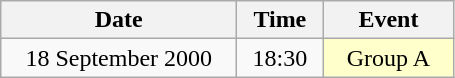<table class = "wikitable" style="text-align:center;">
<tr>
<th width=150>Date</th>
<th width=50>Time</th>
<th width=80>Event</th>
</tr>
<tr>
<td>18 September 2000</td>
<td>18:30</td>
<td bgcolor=ffffcc>Group A</td>
</tr>
</table>
